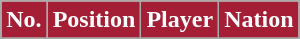<table class="wikitable sortable">
<tr>
<th style="background:#A41F35; color:#FFFFFF;" scope=col>No.</th>
<th style="background:#A41F35; color:#FFFFFF;" scope=col>Position</th>
<th style="background:#A41F35; color:#FFFFFF;" scope=col>Player</th>
<th style="background:#A41F35; color:#FFFFFF;" scope=col>Nation</th>
</tr>
<tr>
</tr>
</table>
